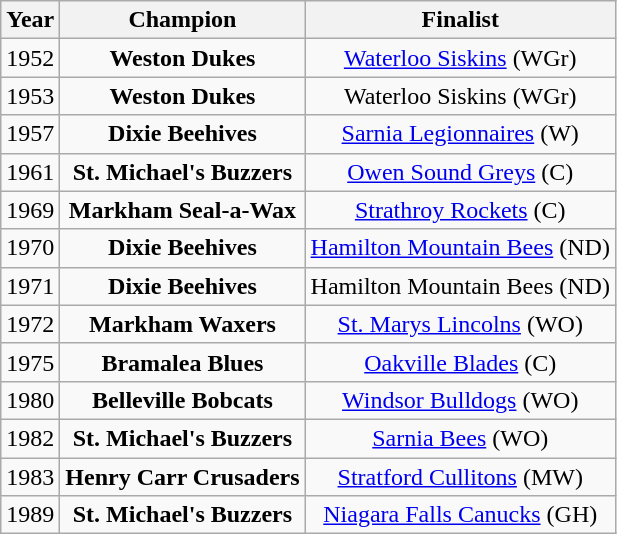<table class="wikitable" style="text-align: center">
<tr>
<th>Year</th>
<th>Champion</th>
<th>Finalist</th>
</tr>
<tr>
<td>1952</td>
<td><strong>Weston Dukes</strong></td>
<td><a href='#'>Waterloo Siskins</a> (WGr)</td>
</tr>
<tr>
<td>1953</td>
<td><strong>Weston Dukes</strong></td>
<td>Waterloo Siskins (WGr)</td>
</tr>
<tr>
<td>1957</td>
<td><strong>Dixie Beehives</strong></td>
<td><a href='#'>Sarnia Legionnaires</a> (W)</td>
</tr>
<tr>
<td>1961</td>
<td><strong>St. Michael's Buzzers</strong></td>
<td><a href='#'>Owen Sound Greys</a> (C)</td>
</tr>
<tr>
<td>1969</td>
<td><strong>Markham Seal-a-Wax</strong></td>
<td><a href='#'>Strathroy Rockets</a> (C)</td>
</tr>
<tr>
<td>1970</td>
<td><strong>Dixie Beehives</strong></td>
<td><a href='#'>Hamilton Mountain Bees</a> (ND)</td>
</tr>
<tr>
<td>1971</td>
<td><strong>Dixie Beehives</strong></td>
<td>Hamilton Mountain Bees (ND)</td>
</tr>
<tr>
<td>1972</td>
<td><strong>Markham Waxers</strong></td>
<td><a href='#'>St. Marys Lincolns</a> (WO)</td>
</tr>
<tr>
<td>1975</td>
<td><strong>Bramalea Blues</strong></td>
<td><a href='#'>Oakville Blades</a> (C)</td>
</tr>
<tr>
<td>1980</td>
<td><strong>Belleville Bobcats</strong></td>
<td><a href='#'>Windsor Bulldogs</a> (WO)</td>
</tr>
<tr>
<td>1982</td>
<td><strong>St. Michael's Buzzers</strong></td>
<td><a href='#'>Sarnia Bees</a> (WO)</td>
</tr>
<tr>
<td>1983</td>
<td><strong>Henry Carr Crusaders</strong></td>
<td><a href='#'>Stratford Cullitons</a> (MW)</td>
</tr>
<tr>
<td>1989</td>
<td><strong>St. Michael's Buzzers</strong></td>
<td><a href='#'>Niagara Falls Canucks</a> (GH)</td>
</tr>
</table>
